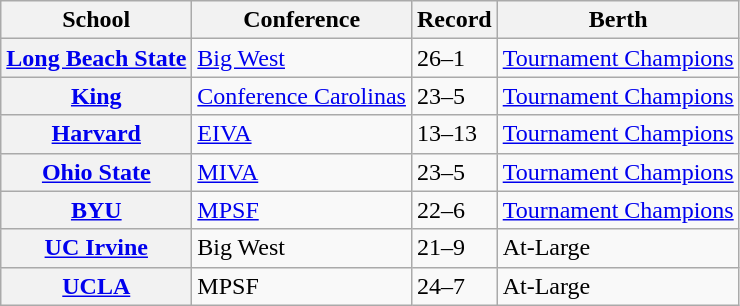<table class="wikitable sortable plainrowheaders">
<tr>
<th scope="col">School</th>
<th scope="col">Conference</th>
<th scope="col">Record</th>
<th scope="col">Berth</th>
</tr>
<tr>
<th scope="row"><a href='#'>Long Beach State</a></th>
<td><a href='#'>Big West</a></td>
<td>26–1</td>
<td><a href='#'>Tournament Champions</a></td>
</tr>
<tr>
<th scope="row"><a href='#'>King</a></th>
<td><a href='#'>Conference Carolinas</a></td>
<td>23–5</td>
<td><a href='#'>Tournament Champions</a></td>
</tr>
<tr>
<th scope="row"><a href='#'>Harvard</a></th>
<td><a href='#'>EIVA</a></td>
<td>13–13</td>
<td><a href='#'>Tournament Champions</a></td>
</tr>
<tr>
<th scope="row"><a href='#'>Ohio State</a></th>
<td><a href='#'>MIVA</a></td>
<td>23–5</td>
<td><a href='#'>Tournament Champions</a></td>
</tr>
<tr>
<th scope="row"><a href='#'>BYU</a></th>
<td><a href='#'>MPSF</a></td>
<td>22–6</td>
<td><a href='#'>Tournament Champions</a></td>
</tr>
<tr>
<th scope="row"><a href='#'>UC Irvine</a></th>
<td>Big West</td>
<td>21–9</td>
<td>At-Large</td>
</tr>
<tr>
<th scope="row"><a href='#'>UCLA</a></th>
<td>MPSF</td>
<td>24–7</td>
<td>At-Large</td>
</tr>
</table>
